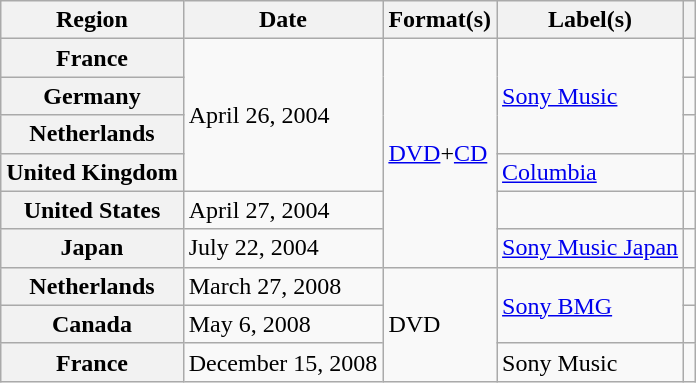<table class="wikitable plainrowheaders">
<tr>
<th scope="col">Region</th>
<th scope="col">Date</th>
<th scope="col">Format(s)</th>
<th scope="col">Label(s)</th>
<th scope="col"></th>
</tr>
<tr>
<th scope="row">France</th>
<td rowspan="4">April 26, 2004</td>
<td rowspan="6"><a href='#'>DVD</a>+<a href='#'>CD</a></td>
<td rowspan="3"><a href='#'>Sony Music</a></td>
<td align="center"></td>
</tr>
<tr>
<th scope="row">Germany</th>
<td align="center"></td>
</tr>
<tr>
<th scope="row">Netherlands</th>
<td align="center"></td>
</tr>
<tr>
<th scope="row">United Kingdom</th>
<td><a href='#'>Columbia</a></td>
<td align="center"></td>
</tr>
<tr>
<th scope="row">United States</th>
<td>April 27, 2004</td>
<td></td>
<td align="center"></td>
</tr>
<tr>
<th scope="row">Japan</th>
<td>July 22, 2004</td>
<td><a href='#'>Sony Music Japan</a></td>
<td align="center"></td>
</tr>
<tr>
<th scope="row">Netherlands</th>
<td>March 27, 2008</td>
<td rowspan="3">DVD</td>
<td rowspan="2"><a href='#'>Sony BMG</a></td>
<td align="center"></td>
</tr>
<tr>
<th scope="row">Canada</th>
<td>May 6, 2008</td>
<td align="center"></td>
</tr>
<tr>
<th scope="row">France</th>
<td>December 15, 2008</td>
<td>Sony Music</td>
<td align="center"></td>
</tr>
</table>
